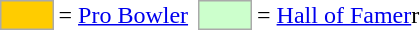<table>
<tr>
<td style="background-color:#FFCC00; border:1px solid #aaaaaa; width:2em;"></td>
<td>= <a href='#'>Pro Bowler</a> </td>
<td></td>
<td style="background-color:#CCFFCC; border:1px solid #aaaaaa; width:2em;"></td>
<td>= <a href='#'>Hall of Famer</a>r</td>
</tr>
</table>
